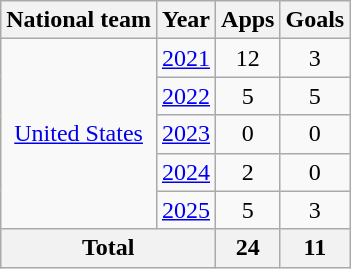<table class="wikitable" style="text-align:center">
<tr>
<th>National team</th>
<th>Year</th>
<th>Apps</th>
<th>Goals</th>
</tr>
<tr>
<td rowspan=5><a href='#'>United States</a></td>
<td><a href='#'>2021</a></td>
<td>12</td>
<td>3</td>
</tr>
<tr>
<td><a href='#'>2022</a></td>
<td>5</td>
<td>5</td>
</tr>
<tr>
<td><a href='#'>2023</a></td>
<td>0</td>
<td>0</td>
</tr>
<tr>
<td><a href='#'>2024</a></td>
<td>2</td>
<td>0</td>
</tr>
<tr>
<td><a href='#'>2025</a></td>
<td>5</td>
<td>3</td>
</tr>
<tr>
<th colspan=2>Total</th>
<th>24</th>
<th>11</th>
</tr>
</table>
